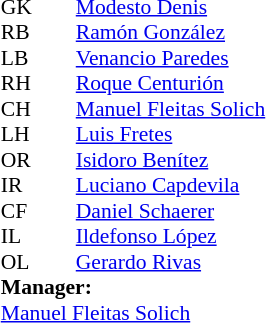<table cellspacing="0" cellpadding="0" style="font-size:90%; margin:0.2em auto;">
<tr>
<th width="25"></th>
<th width="25"></th>
</tr>
<tr>
<td>GK</td>
<td></td>
<td><a href='#'>Modesto Denis</a></td>
</tr>
<tr>
<td>RB</td>
<td></td>
<td><a href='#'>Ramón González</a></td>
</tr>
<tr>
<td>LB</td>
<td></td>
<td><a href='#'>Venancio Paredes</a></td>
</tr>
<tr>
<td>RH</td>
<td></td>
<td><a href='#'>Roque Centurión</a></td>
</tr>
<tr>
<td>CH</td>
<td></td>
<td><a href='#'>Manuel Fleitas Solich</a></td>
</tr>
<tr>
<td>LH</td>
<td></td>
<td><a href='#'>Luis Fretes</a></td>
</tr>
<tr>
<td>OR</td>
<td></td>
<td><a href='#'>Isidoro Benítez</a></td>
</tr>
<tr>
<td>IR</td>
<td></td>
<td><a href='#'>Luciano Capdevila</a></td>
</tr>
<tr>
<td>CF</td>
<td></td>
<td><a href='#'>Daniel Schaerer</a></td>
</tr>
<tr>
<td>IL</td>
<td></td>
<td><a href='#'>Ildefonso López</a></td>
</tr>
<tr>
<td>OL</td>
<td></td>
<td><a href='#'>Gerardo Rivas</a></td>
</tr>
<tr>
<td colspan=5><strong>Manager:</strong></td>
</tr>
<tr>
<td colspan=5><a href='#'>Manuel Fleitas Solich</a></td>
</tr>
</table>
